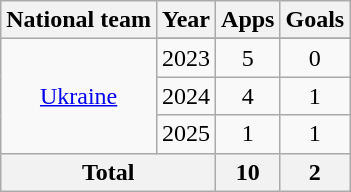<table class=wikitable style=text-align:center>
<tr>
<th>National team</th>
<th>Year</th>
<th>Apps</th>
<th>Goals</th>
</tr>
<tr>
<td rowspan=4><a href='#'>Ukraine</a></td>
</tr>
<tr>
<td>2023</td>
<td>5</td>
<td>0</td>
</tr>
<tr>
<td>2024</td>
<td>4</td>
<td>1</td>
</tr>
<tr>
<td>2025</td>
<td>1</td>
<td>1</td>
</tr>
<tr>
<th colspan=2>Total</th>
<th>10</th>
<th>2</th>
</tr>
</table>
